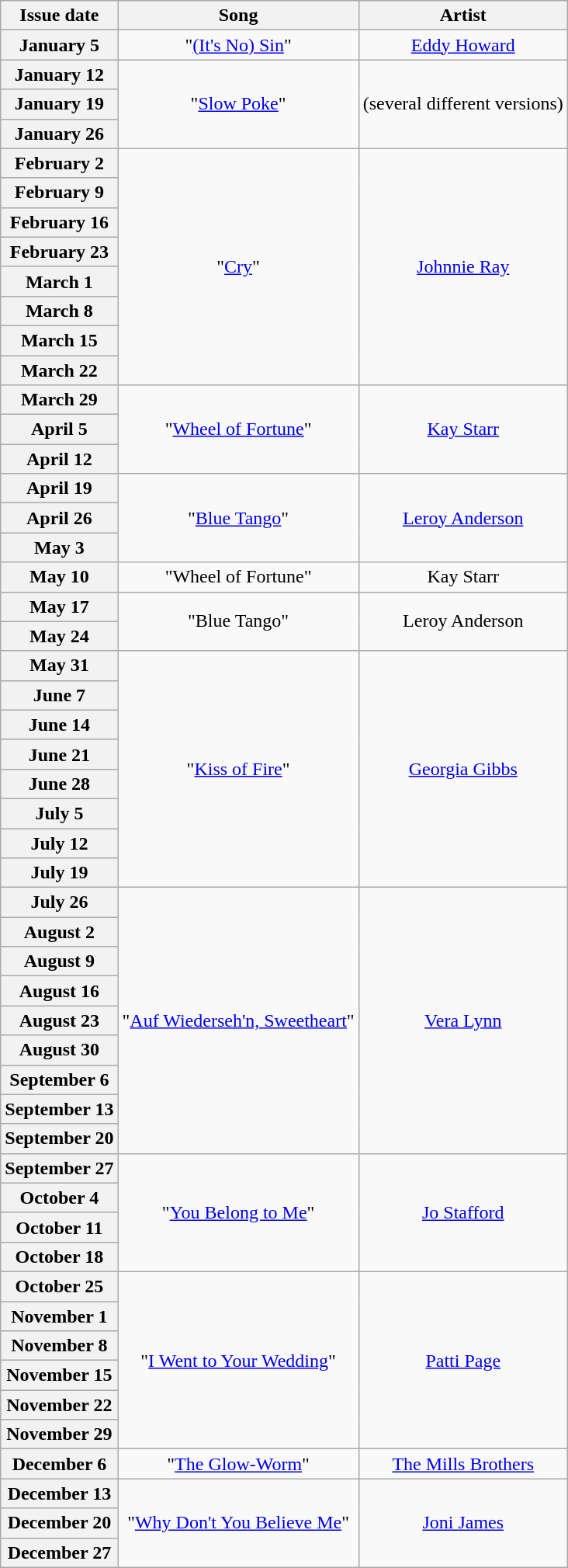<table class="wikitable plainrowheaders" style="text-align: center">
<tr>
<th>Issue date</th>
<th>Song</th>
<th>Artist</th>
</tr>
<tr>
<th scope="row">January 5</th>
<td>"<a href='#'>(It's No) Sin</a>"</td>
<td><a href='#'>Eddy Howard</a></td>
</tr>
<tr>
<th scope="row">January 12</th>
<td rowspan=3>"<a href='#'>Slow Poke</a>"</td>
<td rowspan=3>(several different versions)</td>
</tr>
<tr>
<th scope="row">January 19</th>
</tr>
<tr>
<th scope="row">January 26</th>
</tr>
<tr>
<th scope="row">February 2</th>
<td rowspan=8>"<a href='#'>Cry</a>"</td>
<td rowspan=8><a href='#'>Johnnie Ray</a></td>
</tr>
<tr>
<th scope="row">February 9</th>
</tr>
<tr>
<th scope="row">February 16</th>
</tr>
<tr>
<th scope="row">February 23</th>
</tr>
<tr>
<th scope="row">March 1</th>
</tr>
<tr>
<th scope="row">March 8</th>
</tr>
<tr>
<th scope="row">March 15</th>
</tr>
<tr>
<th scope="row">March 22</th>
</tr>
<tr>
<th scope="row">March 29</th>
<td rowspan=3>"<a href='#'>Wheel of Fortune</a>"</td>
<td rowspan=3><a href='#'>Kay Starr</a></td>
</tr>
<tr>
<th scope="row">April 5</th>
</tr>
<tr>
<th scope="row">April 12</th>
</tr>
<tr>
<th scope="row">April 19</th>
<td rowspan=3>"<a href='#'>Blue Tango</a>"</td>
<td rowspan=3><a href='#'>Leroy Anderson</a></td>
</tr>
<tr>
<th scope="row">April 26</th>
</tr>
<tr>
<th scope="row">May 3</th>
</tr>
<tr>
<th scope="row">May 10</th>
<td>"Wheel of Fortune"</td>
<td>Kay Starr</td>
</tr>
<tr>
<th scope="row">May 17</th>
<td rowspan=2>"Blue Tango"</td>
<td rowspan=2>Leroy Anderson</td>
</tr>
<tr>
<th scope="row">May 24</th>
</tr>
<tr>
<th scope="row">May 31</th>
<td rowspan=8>"<a href='#'>Kiss of Fire</a>"</td>
<td rowspan=8><a href='#'>Georgia Gibbs</a></td>
</tr>
<tr>
<th scope="row">June 7</th>
</tr>
<tr>
<th scope="row">June 14</th>
</tr>
<tr>
<th scope="row">June 21</th>
</tr>
<tr>
<th scope="row">June 28</th>
</tr>
<tr>
<th scope="row">July 5</th>
</tr>
<tr>
<th scope="row">July 12</th>
</tr>
<tr>
<th scope="row">July 19</th>
</tr>
<tr>
<th scope="row">July 26</th>
<td rowspan=9>"<a href='#'>Auf Wiederseh'n, Sweetheart</a>"</td>
<td rowspan=9><a href='#'>Vera Lynn</a></td>
</tr>
<tr>
<th scope="row">August 2</th>
</tr>
<tr>
<th scope="row">August 9</th>
</tr>
<tr>
<th scope="row">August 16</th>
</tr>
<tr>
<th scope="row">August 23</th>
</tr>
<tr>
<th scope="row">August 30</th>
</tr>
<tr>
<th scope="row">September 6</th>
</tr>
<tr>
<th scope="row">September 13</th>
</tr>
<tr>
<th scope="row">September 20</th>
</tr>
<tr>
<th scope="row">September 27</th>
<td rowspan=4>"<a href='#'>You Belong to Me</a>"</td>
<td rowspan=4><a href='#'>Jo Stafford</a></td>
</tr>
<tr>
<th scope="row">October 4</th>
</tr>
<tr>
<th scope="row">October 11</th>
</tr>
<tr>
<th scope="row">October 18</th>
</tr>
<tr>
<th scope="row">October 25</th>
<td rowspan=6>"<a href='#'>I Went to Your Wedding</a>"</td>
<td rowspan=6><a href='#'>Patti Page</a></td>
</tr>
<tr>
<th scope="row">November 1</th>
</tr>
<tr>
<th scope="row">November 8</th>
</tr>
<tr>
<th scope="row">November 15</th>
</tr>
<tr>
<th scope="row">November 22</th>
</tr>
<tr>
<th scope="row">November 29</th>
</tr>
<tr>
<th scope="row">December 6</th>
<td>"<a href='#'>The Glow-Worm</a>"</td>
<td><a href='#'>The Mills Brothers</a></td>
</tr>
<tr>
<th scope="row">December 13</th>
<td rowspan=3>"<a href='#'>Why Don't You Believe Me</a>"</td>
<td rowspan=3><a href='#'>Joni James</a></td>
</tr>
<tr>
<th scope="row">December 20</th>
</tr>
<tr>
<th scope="row">December 27</th>
</tr>
</table>
